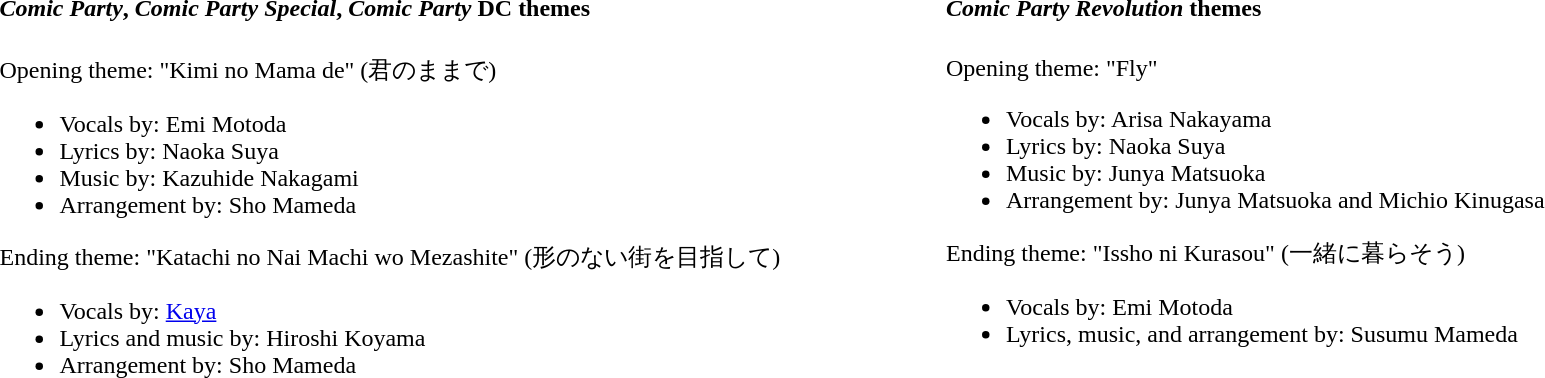<table width=100%>
<tr>
<td valign=top width=50%><br><h4><em>Comic Party</em>, <em>Comic Party Special</em>, <em>Comic Party</em> DC themes</h4>Opening theme: "Kimi no Mama de" (君のままで)<ul><li>Vocals by: Emi Motoda</li><li>Lyrics by: Naoka Suya</li><li>Music by: Kazuhide Nakagami</li><li>Arrangement by: Sho Mameda</li></ul>Ending theme: "Katachi no Nai Machi wo Mezashite" (形のない街を目指して)<ul><li>Vocals by: <a href='#'>Kaya</a></li><li>Lyrics and music by: Hiroshi Koyama</li><li>Arrangement by: Sho Mameda</li></ul></td>
<td valign=top><br><h4><em>Comic Party Revolution</em> themes</h4>Opening theme: "Fly"<ul><li>Vocals by: Arisa Nakayama</li><li>Lyrics by: Naoka Suya</li><li>Music by: Junya Matsuoka</li><li>Arrangement by: Junya Matsuoka and Michio Kinugasa</li></ul>Ending theme: "Issho ni Kurasou" (一緒に暮らそう)<ul><li>Vocals by: Emi Motoda</li><li>Lyrics, music, and arrangement by: Susumu Mameda</li></ul></td>
</tr>
</table>
